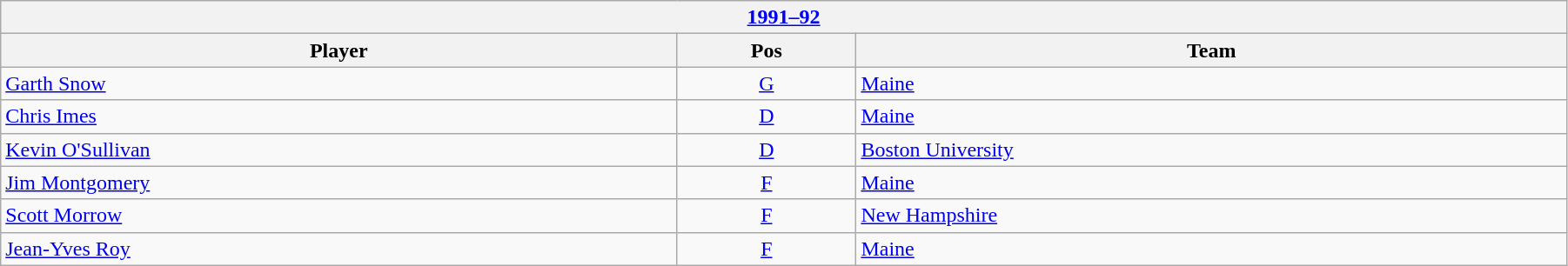<table class="wikitable" width=95%>
<tr>
<th colspan=3><a href='#'>1991–92</a></th>
</tr>
<tr>
<th>Player</th>
<th>Pos</th>
<th>Team</th>
</tr>
<tr>
<td><a href='#'>Garth Snow</a></td>
<td align=center><a href='#'>G</a></td>
<td><a href='#'>Maine</a></td>
</tr>
<tr>
<td><a href='#'>Chris Imes</a></td>
<td align=center><a href='#'>D</a></td>
<td><a href='#'>Maine</a></td>
</tr>
<tr>
<td><a href='#'>Kevin O'Sullivan</a></td>
<td align=center><a href='#'>D</a></td>
<td><a href='#'>Boston University</a></td>
</tr>
<tr>
<td><a href='#'>Jim Montgomery</a></td>
<td align=center><a href='#'>F</a></td>
<td><a href='#'>Maine</a></td>
</tr>
<tr>
<td><a href='#'>Scott Morrow</a></td>
<td align=center><a href='#'>F</a></td>
<td><a href='#'>New Hampshire</a></td>
</tr>
<tr>
<td><a href='#'>Jean-Yves Roy</a></td>
<td align=center><a href='#'>F</a></td>
<td><a href='#'>Maine</a></td>
</tr>
</table>
